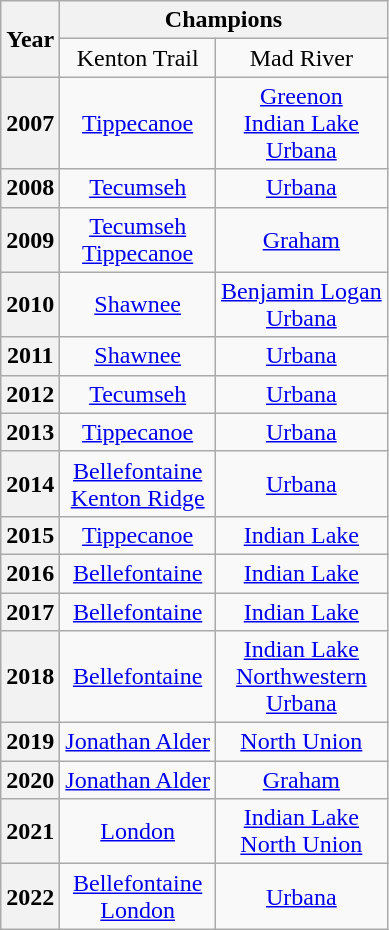<table class="wikitable" style="text-align: center;">
<tr>
<th rowspan=2>Year</th>
<th colspan=5>Champions</th>
</tr>
<tr>
<td>Kenton Trail</td>
<td>Mad River</td>
</tr>
<tr>
<th>2007</th>
<td><a href='#'>Tippecanoe</a></td>
<td><a href='#'>Greenon</a><br><a href='#'>Indian Lake</a><br><a href='#'>Urbana</a></td>
</tr>
<tr>
<th>2008</th>
<td><a href='#'>Tecumseh</a></td>
<td><a href='#'>Urbana</a></td>
</tr>
<tr>
<th>2009</th>
<td><a href='#'>Tecumseh</a><br><a href='#'>Tippecanoe</a></td>
<td><a href='#'>Graham</a></td>
</tr>
<tr>
<th>2010</th>
<td><a href='#'>Shawnee</a></td>
<td><a href='#'>Benjamin Logan</a><br><a href='#'>Urbana</a></td>
</tr>
<tr>
<th>2011</th>
<td><a href='#'>Shawnee</a></td>
<td><a href='#'>Urbana</a></td>
</tr>
<tr>
<th>2012</th>
<td><a href='#'>Tecumseh</a></td>
<td><a href='#'>Urbana</a></td>
</tr>
<tr>
<th>2013</th>
<td><a href='#'>Tippecanoe</a></td>
<td><a href='#'>Urbana</a></td>
</tr>
<tr>
<th>2014</th>
<td><a href='#'>Bellefontaine</a><br><a href='#'>Kenton Ridge</a></td>
<td><a href='#'>Urbana</a></td>
</tr>
<tr>
<th>2015</th>
<td><a href='#'>Tippecanoe</a></td>
<td><a href='#'>Indian Lake</a></td>
</tr>
<tr>
<th>2016</th>
<td><a href='#'>Bellefontaine</a></td>
<td><a href='#'>Indian Lake</a></td>
</tr>
<tr>
<th>2017</th>
<td><a href='#'>Bellefontaine</a></td>
<td><a href='#'>Indian Lake</a></td>
</tr>
<tr>
<th>2018</th>
<td><a href='#'>Bellefontaine</a></td>
<td><a href='#'>Indian Lake</a><br><a href='#'>Northwestern</a><br><a href='#'>Urbana</a></td>
</tr>
<tr>
<th>2019</th>
<td><a href='#'>Jonathan Alder</a></td>
<td><a href='#'>North Union</a></td>
</tr>
<tr>
<th>2020</th>
<td><a href='#'>Jonathan Alder</a></td>
<td><a href='#'>Graham</a></td>
</tr>
<tr>
<th>2021</th>
<td><a href='#'>London</a></td>
<td><a href='#'>Indian Lake</a><br>  <a href='#'>North Union</a></td>
</tr>
<tr>
<th>2022</th>
<td><a href='#'>Bellefontaine</a><br><a href='#'>London</a></td>
<td><a href='#'>Urbana</a></td>
</tr>
</table>
